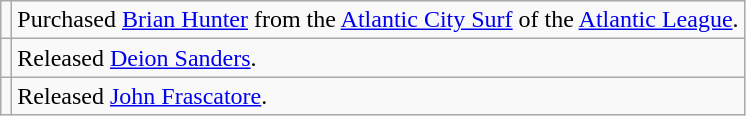<table class="wikitable">
<tr>
<td></td>
<td>Purchased <a href='#'>Brian Hunter</a> from the <a href='#'>Atlantic City Surf</a> of the <a href='#'>Atlantic League</a>.</td>
</tr>
<tr>
<td></td>
<td>Released <a href='#'>Deion Sanders</a>.</td>
</tr>
<tr>
<td></td>
<td>Released <a href='#'>John Frascatore</a>.</td>
</tr>
</table>
